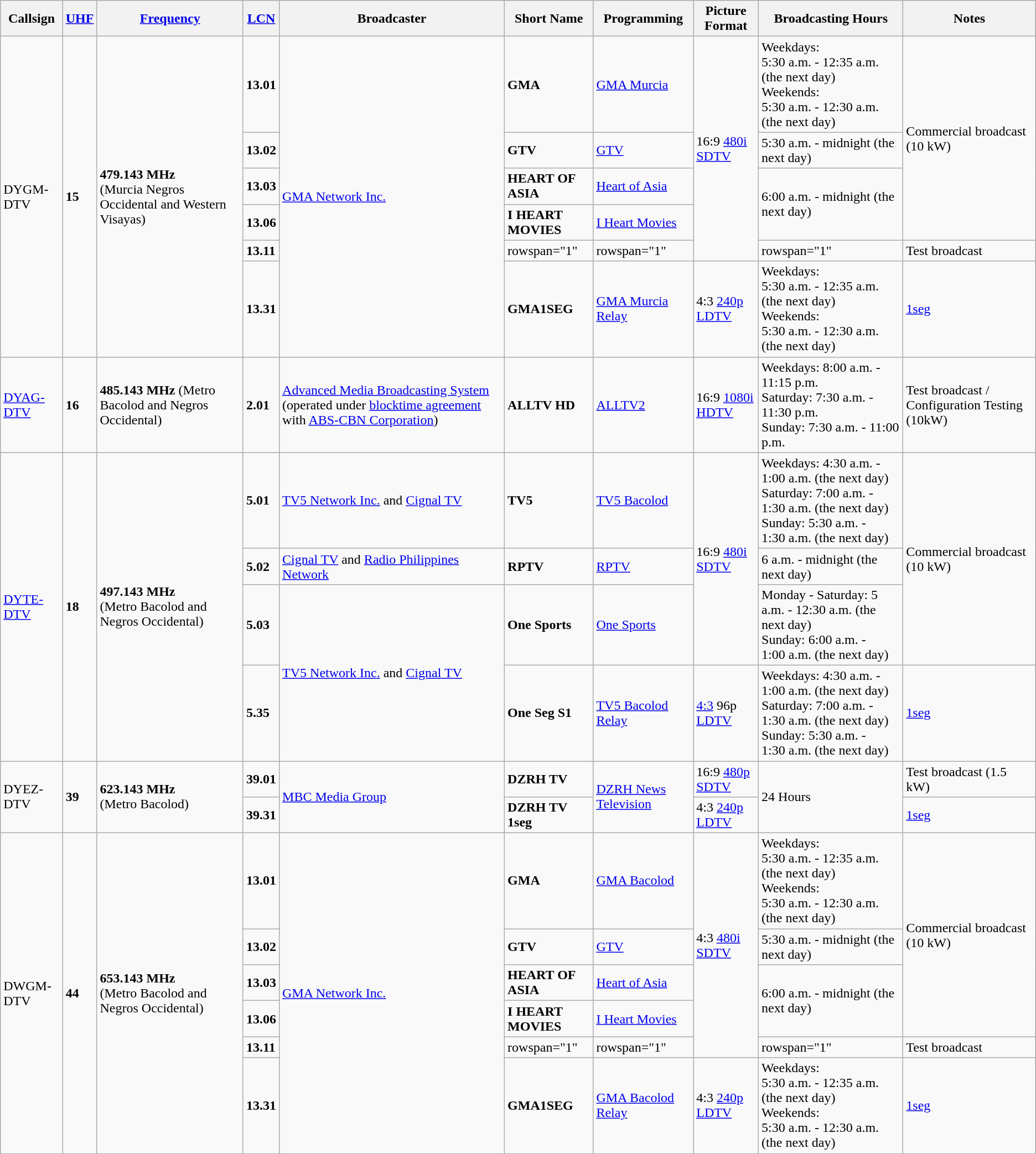<table class="wikitable sortable">
<tr>
<th>Callsign</th>
<th><a href='#'>UHF</a></th>
<th><a href='#'>Frequency</a></th>
<th><a href='#'>LCN</a></th>
<th>Broadcaster</th>
<th>Short Name</th>
<th>Programming</th>
<th>Picture Format</th>
<th>Broadcasting Hours</th>
<th>Notes</th>
</tr>
<tr>
<td rowspan="6">DYGM-DTV</td>
<td rowspan="6"><strong>15</strong></td>
<td rowspan="6"><strong>479.143 MHz</strong><br>(Murcia Negros Occidental and Western Visayas)</td>
<td><strong>13.01</strong></td>
<td rowspan="6"><a href='#'>GMA Network Inc.</a></td>
<td><strong>GMA</strong></td>
<td><a href='#'>GMA Murcia</a></td>
<td rowspan="5">16:9 <a href='#'>480i</a> <a href='#'>SDTV</a></td>
<td>Weekdays: <br> 5:30 a.m. - 12:35 a.m. (the next day) <br> Weekends: <br> 5:30 a.m. - 12:30 a.m. (the next day)</td>
<td rowspan="4">Commercial broadcast (10 kW)</td>
</tr>
<tr>
<td><strong>13.02</strong></td>
<td><strong>GTV</strong></td>
<td><a href='#'>GTV</a></td>
<td rowspan="1">5:30 a.m. - midnight (the next day)</td>
</tr>
<tr>
<td><strong>13.03</strong></td>
<td><strong>HEART OF ASIA</strong></td>
<td><a href='#'>Heart of Asia</a></td>
<td rowspan="2">6:00 a.m. - midnight (the next day)</td>
</tr>
<tr>
<td><strong>13.06</strong></td>
<td><strong>I HEART MOVIES</strong></td>
<td><a href='#'>I Heart Movies</a></td>
</tr>
<tr>
<td><strong>13.11</strong></td>
<td>rowspan="1" </td>
<td>rowspan="1" </td>
<td>rowspan="1" </td>
<td rowspan="1">Test broadcast</td>
</tr>
<tr>
<td><strong>13.31</strong></td>
<td><strong>GMA1SEG</strong></td>
<td><a href='#'>GMA Murcia Relay</a></td>
<td>4:3 <a href='#'>240p</a> <a href='#'>LDTV</a></td>
<td>Weekdays: <br> 5:30 a.m. - 12:35 a.m. (the next day) <br> Weekends: <br> 5:30 a.m. - 12:30 a.m. (the next day)</td>
<td><a href='#'>1seg</a></td>
</tr>
<tr>
<td rowspan="1"><a href='#'>DYAG-DTV</a></td>
<td rowspan="1"><strong>16</strong></td>
<td rowspan="1"><strong>485.143 MHz</strong> (Metro Bacolod and Negros Occidental)</td>
<td><strong>2.01</strong></td>
<td rowspan="1"><a href='#'>Advanced Media Broadcasting System</a> (operated under <a href='#'>blocktime agreement</a> with <a href='#'>ABS-CBN Corporation</a>)</td>
<td><strong>ALLTV HD</strong></td>
<td rowspan="1"><a href='#'>ALLTV2</a></td>
<td>16:9 <a href='#'>1080i</a> <a href='#'>HDTV</a></td>
<td rowspan="1">Weekdays: 8:00 a.m. - 11:15 p.m.<br>Saturday: 7:30 a.m. - 11:30 p.m.<br>Sunday: 7:30 a.m. - 11:00 p.m.</td>
<td rowspan="1">Test broadcast / Configuration Testing (10kW)</td>
</tr>
<tr>
<td rowspan="4"><a href='#'>DYTE-DTV</a></td>
<td rowspan="4"><strong>18</strong></td>
<td rowspan="4"><strong>497.143 MHz</strong><br>(Metro Bacolod and Negros Occidental)</td>
<td><strong>5.01</strong></td>
<td rowspan="1"><a href='#'>TV5 Network Inc.</a> and <a href='#'>Cignal TV</a></td>
<td><strong>TV5</strong></td>
<td><a href='#'>TV5 Bacolod</a></td>
<td rowspan="3">16:9 <a href='#'>480i</a> <a href='#'>SDTV</a></td>
<td>Weekdays:  4:30 a.m. - 1:00 a.m. (the next day) <br> Saturday: 7:00 a.m. - 1:30 a.m. (the next day) <br> Sunday: 5:30 a.m. - 1:30 a.m. (the next day)</td>
<td rowspan="3">Commercial broadcast (10 kW)</td>
</tr>
<tr>
<td><strong>5.02</strong></td>
<td><a href='#'>Cignal TV</a> and <a href='#'>Radio Philippines Network</a></td>
<td><strong>RPTV</strong></td>
<td><a href='#'>RPTV</a></td>
<td>6 a.m. - midnight (the next day)</td>
</tr>
<tr>
<td><strong>5.03</strong></td>
<td rowspan="2"><a href='#'>TV5 Network Inc.</a> and <a href='#'>Cignal TV</a></td>
<td><strong>One Sports</strong></td>
<td><a href='#'>One Sports</a></td>
<td>Monday - Saturday: 5 a.m. - 12:30 a.m. (the next day) <br> Sunday: 6:00 a.m. - 1:00 a.m. (the next day)</td>
</tr>
<tr>
<td><strong>5.35</strong></td>
<td><strong>One Seg S1</strong></td>
<td><a href='#'>TV5 Bacolod Relay</a></td>
<td><a href='#'>4:3</a> 96p <a href='#'>LDTV</a></td>
<td>Weekdays:  4:30 a.m. - 1:00 a.m. (the next day) <br> Saturday: 7:00 a.m. - 1:30 a.m. (the next day) <br> Sunday: 5:30 a.m. - 1:30 a.m. (the next day)</td>
<td><a href='#'>1seg</a></td>
</tr>
<tr>
<td rowspan="2">DYEZ-DTV</td>
<td rowspan="2"><strong>39</strong></td>
<td rowspan="2"><strong>623.143 MHz</strong><br>(Metro Bacolod)</td>
<td><strong>39.01</strong></td>
<td rowspan="2"><a href='#'>MBC Media Group</a></td>
<td><strong>DZRH TV</strong></td>
<td rowspan="2"><a href='#'>DZRH News Television</a></td>
<td>16:9 <a href='#'>480p</a> <a href='#'>SDTV</a></td>
<td rowspan="2">24 Hours</td>
<td>Test broadcast (1.5 kW)</td>
</tr>
<tr>
<td><strong>39.31</strong></td>
<td><strong>DZRH TV 1seg</strong></td>
<td>4:3 <a href='#'>240p</a> <a href='#'>LDTV</a></td>
<td><a href='#'>1seg</a></td>
</tr>
<tr>
<td rowspan="6">DWGM-DTV</td>
<td rowspan="6"><strong>44</strong></td>
<td rowspan="6"><strong>653.143 MHz</strong><br>(Metro Bacolod and Negros Occidental)</td>
<td><strong>13.01</strong></td>
<td rowspan="6"><a href='#'>GMA Network Inc.</a></td>
<td><strong>GMA</strong></td>
<td><a href='#'>GMA Bacolod</a></td>
<td rowspan="5">4:3 <a href='#'>480i</a> <a href='#'>SDTV</a></td>
<td>Weekdays: <br> 5:30 a.m. - 12:35 a.m. (the next day) <br> Weekends: <br> 5:30 a.m. - 12:30 a.m. (the next day)</td>
<td rowspan="4">Commercial broadcast (10 kW)</td>
</tr>
<tr>
<td><strong>13.02</strong></td>
<td><strong>GTV</strong></td>
<td><a href='#'>GTV</a></td>
<td rowspan="1">5:30 a.m. - midnight (the next day)</td>
</tr>
<tr>
<td><strong>13.03</strong></td>
<td><strong>HEART OF ASIA</strong></td>
<td><a href='#'>Heart of Asia</a></td>
<td rowspan="2">6:00 a.m. - midnight (the next day)</td>
</tr>
<tr>
<td><strong>13.06</strong></td>
<td><strong>I HEART MOVIES</strong></td>
<td><a href='#'>I Heart Movies</a></td>
</tr>
<tr>
<td><strong>13.11</strong></td>
<td>rowspan="1" </td>
<td>rowspan="1" </td>
<td>rowspan="1" </td>
<td rowspan="1">Test broadcast</td>
</tr>
<tr>
<td><strong>13.31</strong></td>
<td><strong>GMA1SEG</strong></td>
<td><a href='#'>GMA Bacolod Relay</a></td>
<td>4:3 <a href='#'>240p</a> <a href='#'>LDTV</a></td>
<td>Weekdays: <br> 5:30 a.m. - 12:35 a.m. (the next day) <br> Weekends: <br> 5:30 a.m. - 12:30 a.m. (the next day)</td>
<td><a href='#'>1seg</a></td>
</tr>
</table>
